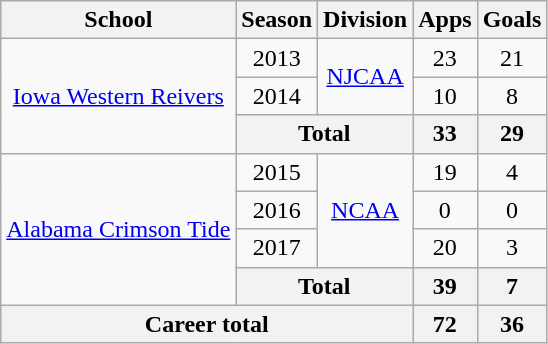<table class="wikitable" style="text-align: center;">
<tr>
<th>School</th>
<th>Season</th>
<th>Division</th>
<th>Apps</th>
<th>Goals</th>
</tr>
<tr>
<td rowspan="3"><a href='#'>Iowa Western Reivers</a></td>
<td>2013</td>
<td rowspan="2"><a href='#'>NJCAA</a></td>
<td>23</td>
<td>21</td>
</tr>
<tr>
<td>2014</td>
<td>10</td>
<td>8</td>
</tr>
<tr>
<th colspan="2">Total</th>
<th>33</th>
<th>29</th>
</tr>
<tr>
<td rowspan="4"><a href='#'>Alabama Crimson Tide</a></td>
<td>2015</td>
<td rowspan="3"><a href='#'>NCAA</a></td>
<td>19</td>
<td>4</td>
</tr>
<tr>
<td>2016</td>
<td>0</td>
<td>0</td>
</tr>
<tr>
<td>2017</td>
<td>20</td>
<td>3</td>
</tr>
<tr>
<th colspan="2">Total</th>
<th>39</th>
<th>7</th>
</tr>
<tr>
<th colspan="3">Career total</th>
<th>72</th>
<th>36</th>
</tr>
</table>
